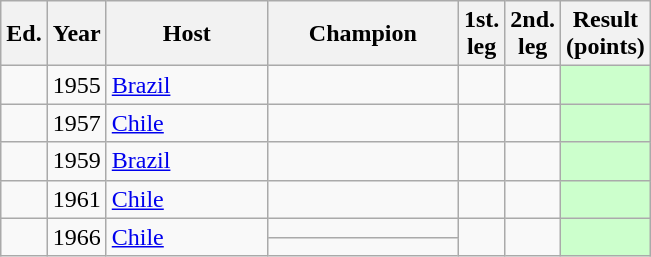<table class="wikitable sortable" style="font-size:; text-align:; width:;">
<tr>
<th>Ed.</th>
<th>Year</th>
<th width=100px>Host</th>
<th width=120px>Champion</th>
<th>1st.<br>leg</th>
<th>2nd.<br>leg</th>
<th>Result<br>(points)</th>
</tr>
<tr>
<td></td>
<td>1955</td>
<td><a href='#'>Brazil</a></td>
<td><strong> </strong></td>
<td></td>
<td></td>
<td bgcolor=#ccffcc></td>
</tr>
<tr>
<td></td>
<td>1957</td>
<td><a href='#'>Chile</a></td>
<td><strong></strong></td>
<td></td>
<td></td>
<td bgcolor=#ccffcc></td>
</tr>
<tr>
<td></td>
<td>1959</td>
<td><a href='#'>Brazil</a></td>
<td><strong></strong></td>
<td></td>
<td></td>
<td bgcolor=#ccffcc></td>
</tr>
<tr>
<td></td>
<td>1961</td>
<td><a href='#'>Chile</a></td>
<td><strong></strong></td>
<td></td>
<td></td>
<td bgcolor="#ccffcc"></td>
</tr>
<tr>
<td rowspan=2></td>
<td rowspan=2>1966</td>
<td rowspan=2><a href='#'>Chile</a><br></td>
<td><strong></strong> </td>
<td rowspan=2></td>
<td rowspan=2></td>
<td rowspan=2 style= background:#ccffcc></td>
</tr>
<tr>
<td><strong></strong> </td>
</tr>
</table>
